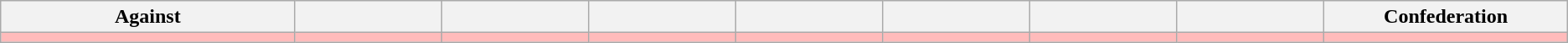<table class="wikitable sortable" style="text-align: center; font-size: 100%;">
<tr>
<th width=10%>Against</th>
<th width=5%></th>
<th width=5%></th>
<th width=5%></th>
<th width=5%></th>
<th width=5%></th>
<th width=5%></th>
<th width=5%></th>
<th width=8%>Confederation</th>
</tr>
<tr bgcolor="#ffbbbb">
<td></td>
<td></td>
<td></td>
<td></td>
<td></td>
<td></td>
<td></td>
<td></td>
<td></td>
</tr>
</table>
